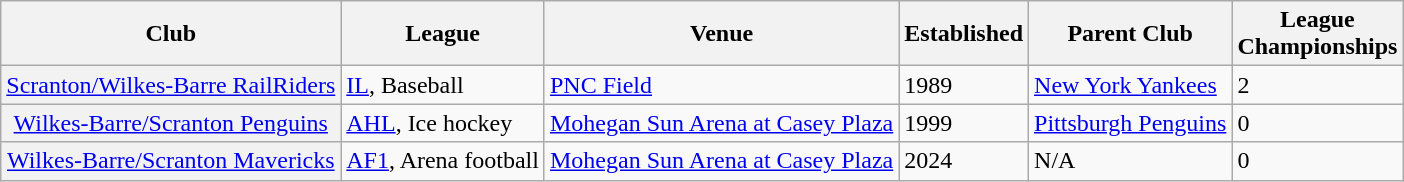<table class="wikitable">
<tr>
<th scope="col">Club</th>
<th scope="col">League</th>
<th scope="col">Venue</th>
<th scope="col">Established</th>
<th scope="col">Parent Club</th>
<th scope="col">League<br>Championships</th>
</tr>
<tr>
<th scope="row" style="font-weight: normal;"><a href='#'>Scranton/Wilkes-Barre RailRiders</a></th>
<td><a href='#'>IL</a>, Baseball</td>
<td><a href='#'>PNC Field</a></td>
<td>1989</td>
<td><a href='#'>New York Yankees</a></td>
<td>2</td>
</tr>
<tr>
<th scope="row" style="font-weight: normal;"><a href='#'>Wilkes-Barre/Scranton Penguins</a></th>
<td><a href='#'>AHL</a>, Ice hockey</td>
<td><a href='#'>Mohegan Sun Arena at Casey Plaza</a></td>
<td>1999</td>
<td><a href='#'>Pittsburgh Penguins</a></td>
<td>0</td>
</tr>
<tr>
<th scope="row" style="font-weight: normal;"><a href='#'>Wilkes-Barre/Scranton Mavericks</a></th>
<td><a href='#'>AF1</a>, Arena football</td>
<td><a href='#'>Mohegan Sun Arena at Casey Plaza</a></td>
<td>2024</td>
<td>N/A</td>
<td>0</td>
</tr>
</table>
